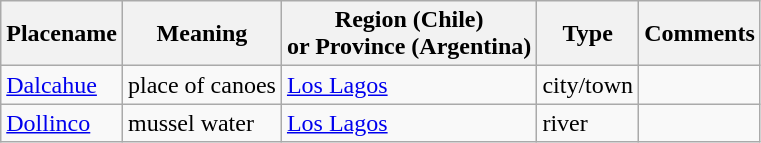<table align=center class="wikitable">
<tr>
<th>Placename</th>
<th>Meaning</th>
<th>Region (Chile)<br>or Province (Argentina)</th>
<th>Type</th>
<th>Comments</th>
</tr>
<tr>
<td><a href='#'>Dalcahue</a></td>
<td>place of canoes</td>
<td><a href='#'>Los Lagos</a></td>
<td>city/town</td>
<td></td>
</tr>
<tr>
<td><a href='#'>Dollinco</a></td>
<td>mussel water</td>
<td><a href='#'>Los Lagos</a></td>
<td>river</td>
<td></td>
</tr>
</table>
